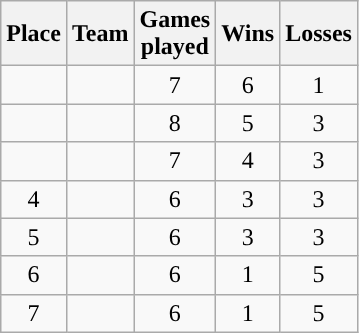<table class="wikitable" style="text-align:center;">
<tr>
<th>Place</th>
<th>Team</th>
<th>Games<br>played</th>
<th>Wins</th>
<th>Losses</th>
</tr>
<tr>
<td></td>
<td align=left></td>
<td>7</td>
<td>6</td>
<td>1</td>
</tr>
<tr>
<td></td>
<td align=left></td>
<td>8</td>
<td>5</td>
<td>3</td>
</tr>
<tr>
<td></td>
<td align=left></td>
<td>7</td>
<td>4</td>
<td>3</td>
</tr>
<tr>
<td>4</td>
<td align=left></td>
<td>6</td>
<td>3</td>
<td>3</td>
</tr>
<tr>
<td>5</td>
<td align=left></td>
<td>6</td>
<td>3</td>
<td>3</td>
</tr>
<tr>
<td>6</td>
<td align=left></td>
<td>6</td>
<td>1</td>
<td>5</td>
</tr>
<tr>
<td>7</td>
<td align=left></td>
<td>6</td>
<td>1</td>
<td>5</td>
</tr>
</table>
